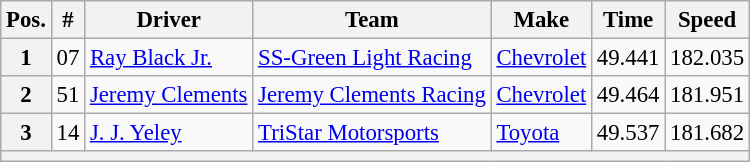<table class="wikitable" style="font-size:95%">
<tr>
<th>Pos.</th>
<th>#</th>
<th>Driver</th>
<th>Team</th>
<th>Make</th>
<th>Time</th>
<th>Speed</th>
</tr>
<tr>
<th>1</th>
<td>07</td>
<td><a href='#'>Ray Black Jr.</a></td>
<td><a href='#'>SS-Green Light Racing</a></td>
<td><a href='#'>Chevrolet</a></td>
<td>49.441</td>
<td>182.035</td>
</tr>
<tr>
<th>2</th>
<td>51</td>
<td><a href='#'>Jeremy Clements</a></td>
<td><a href='#'>Jeremy Clements Racing</a></td>
<td><a href='#'>Chevrolet</a></td>
<td>49.464</td>
<td>181.951</td>
</tr>
<tr>
<th>3</th>
<td>14</td>
<td><a href='#'>J. J. Yeley</a></td>
<td><a href='#'>TriStar Motorsports</a></td>
<td><a href='#'>Toyota</a></td>
<td>49.537</td>
<td>181.682</td>
</tr>
<tr>
<th colspan="7"></th>
</tr>
</table>
